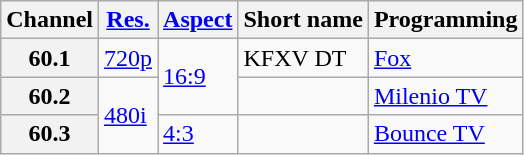<table class="wikitable">
<tr>
<th scope = "row">Channel</th>
<th><a href='#'>Res.</a></th>
<th><a href='#'>Aspect</a></th>
<th>Short name</th>
<th>Programming</th>
</tr>
<tr>
<th scope = "row">60.1</th>
<td><a href='#'>720p</a></td>
<td rowspan=2><a href='#'>16:9</a></td>
<td>KFXV DT</td>
<td><a href='#'>Fox</a></td>
</tr>
<tr>
<th scope = "row">60.2</th>
<td rowspan=2><a href='#'>480i</a></td>
<td></td>
<td><a href='#'>Milenio TV</a></td>
</tr>
<tr>
<th scope = "row">60.3</th>
<td><a href='#'>4:3</a></td>
<td></td>
<td><a href='#'>Bounce TV</a></td>
</tr>
</table>
